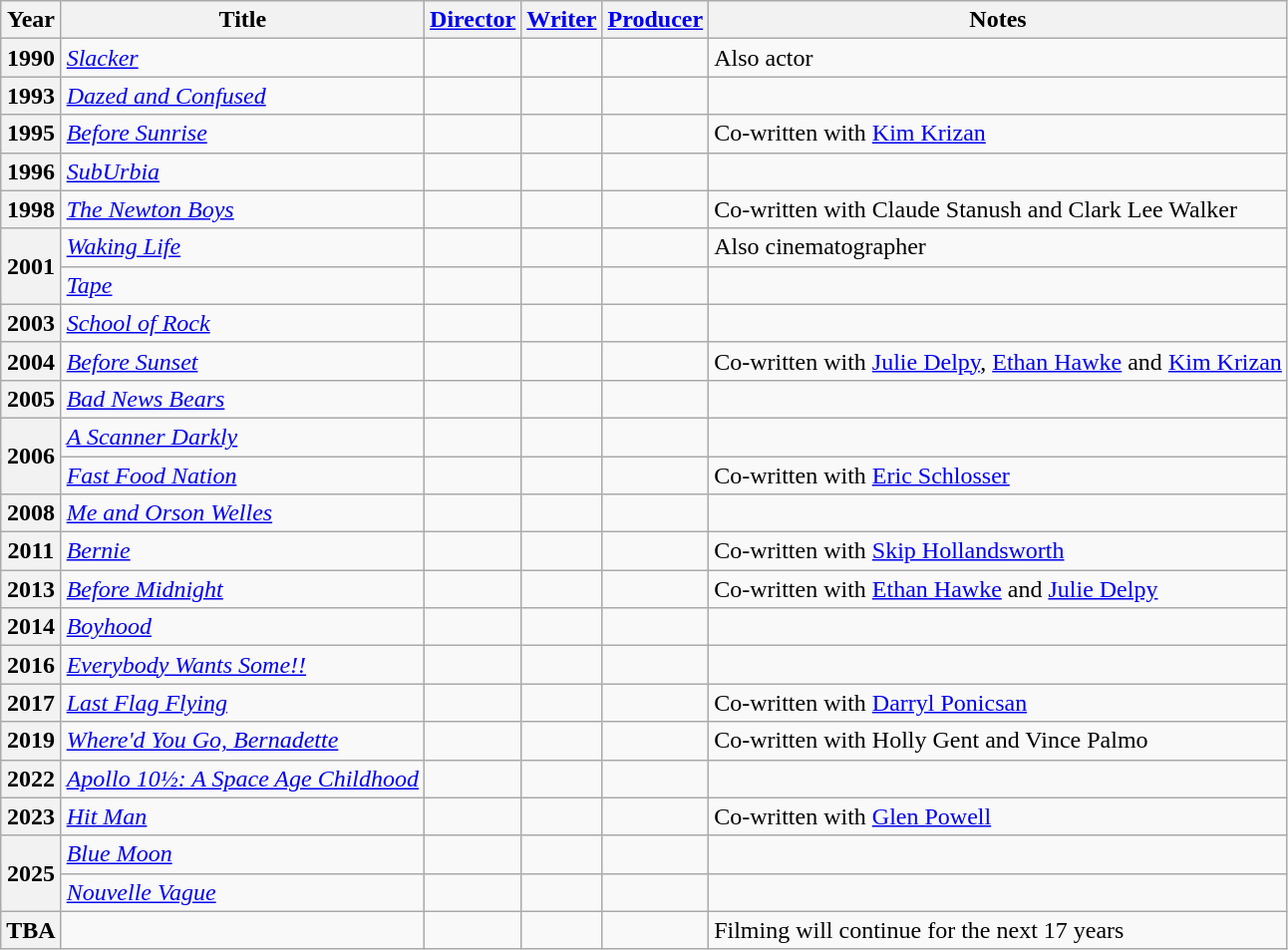<table class="wikitable">
<tr>
<th>Year</th>
<th>Title</th>
<th><a href='#'>Director</a></th>
<th><a href='#'>Writer</a></th>
<th><a href='#'>Producer</a></th>
<th>Notes</th>
</tr>
<tr>
<th>1990</th>
<td><em><a href='#'>Slacker</a></em></td>
<td></td>
<td></td>
<td></td>
<td>Also actor</td>
</tr>
<tr>
<th>1993</th>
<td><em><a href='#'>Dazed and Confused</a></em></td>
<td></td>
<td></td>
<td></td>
<td></td>
</tr>
<tr>
<th>1995</th>
<td><em><a href='#'>Before Sunrise</a></em></td>
<td></td>
<td></td>
<td></td>
<td>Co-written with <a href='#'>Kim Krizan</a></td>
</tr>
<tr>
<th>1996</th>
<td><em><a href='#'>SubUrbia</a></em></td>
<td></td>
<td></td>
<td></td>
<td></td>
</tr>
<tr>
<th>1998</th>
<td><em><a href='#'>The Newton Boys</a></em></td>
<td></td>
<td></td>
<td></td>
<td>Co-written with Claude Stanush and Clark Lee Walker</td>
</tr>
<tr>
<th rowspan="2">2001</th>
<td><em><a href='#'>Waking Life</a></em></td>
<td></td>
<td></td>
<td></td>
<td>Also cinematographer</td>
</tr>
<tr>
<td><em><a href='#'>Tape</a></em></td>
<td></td>
<td></td>
<td></td>
<td></td>
</tr>
<tr>
<th>2003</th>
<td><em><a href='#'>School of Rock</a></em></td>
<td></td>
<td></td>
<td></td>
<td></td>
</tr>
<tr>
<th>2004</th>
<td><em><a href='#'>Before Sunset</a></em></td>
<td></td>
<td></td>
<td></td>
<td>Co-written with <a href='#'>Julie Delpy</a>, <a href='#'>Ethan Hawke</a> and <a href='#'>Kim Krizan</a></td>
</tr>
<tr>
<th>2005</th>
<td><em><a href='#'>Bad News Bears</a></em></td>
<td></td>
<td></td>
<td></td>
<td></td>
</tr>
<tr>
<th rowspan="2">2006</th>
<td><em><a href='#'>A Scanner Darkly</a></em></td>
<td></td>
<td></td>
<td></td>
<td></td>
</tr>
<tr>
<td><em><a href='#'>Fast Food Nation</a></em></td>
<td></td>
<td></td>
<td></td>
<td>Co-written with <a href='#'>Eric Schlosser</a></td>
</tr>
<tr>
<th>2008</th>
<td><em><a href='#'>Me and Orson Welles</a></em></td>
<td></td>
<td></td>
<td></td>
<td></td>
</tr>
<tr>
<th>2011</th>
<td><em><a href='#'>Bernie</a></em></td>
<td></td>
<td></td>
<td></td>
<td>Co-written with <a href='#'>Skip Hollandsworth</a></td>
</tr>
<tr>
<th>2013</th>
<td><em><a href='#'>Before Midnight</a></em></td>
<td></td>
<td></td>
<td></td>
<td>Co-written with <a href='#'>Ethan Hawke</a> and <a href='#'>Julie Delpy</a></td>
</tr>
<tr>
<th>2014</th>
<td><em><a href='#'>Boyhood</a></em></td>
<td></td>
<td></td>
<td></td>
<td></td>
</tr>
<tr>
<th>2016</th>
<td><em><a href='#'>Everybody Wants Some!!</a></em></td>
<td></td>
<td></td>
<td></td>
<td></td>
</tr>
<tr>
<th>2017</th>
<td><em><a href='#'>Last Flag Flying</a></em></td>
<td></td>
<td></td>
<td></td>
<td>Co-written with <a href='#'>Darryl Ponicsan</a></td>
</tr>
<tr>
<th>2019</th>
<td><em><a href='#'>Where'd You Go, Bernadette</a></em></td>
<td></td>
<td></td>
<td></td>
<td>Co-written with Holly Gent and Vince Palmo</td>
</tr>
<tr>
<th>2022</th>
<td><em><a href='#'>Apollo 10½: A Space Age Childhood</a></em></td>
<td></td>
<td></td>
<td></td>
<td></td>
</tr>
<tr>
<th>2023</th>
<td><em><a href='#'>Hit Man</a></em></td>
<td></td>
<td></td>
<td></td>
<td>Co-written with <a href='#'>Glen Powell</a></td>
</tr>
<tr>
<th rowspan="2">2025</th>
<td><em><a href='#'>Blue Moon</a></em></td>
<td></td>
<td></td>
<td></td>
<td></td>
</tr>
<tr>
<td><em><a href='#'>Nouvelle Vague</a></em></td>
<td></td>
<td></td>
<td></td>
</tr>
<tr>
<th>TBA</th>
<td></td>
<td></td>
<td></td>
<td></td>
<td>Filming will continue for the next 17 years</td>
</tr>
</table>
